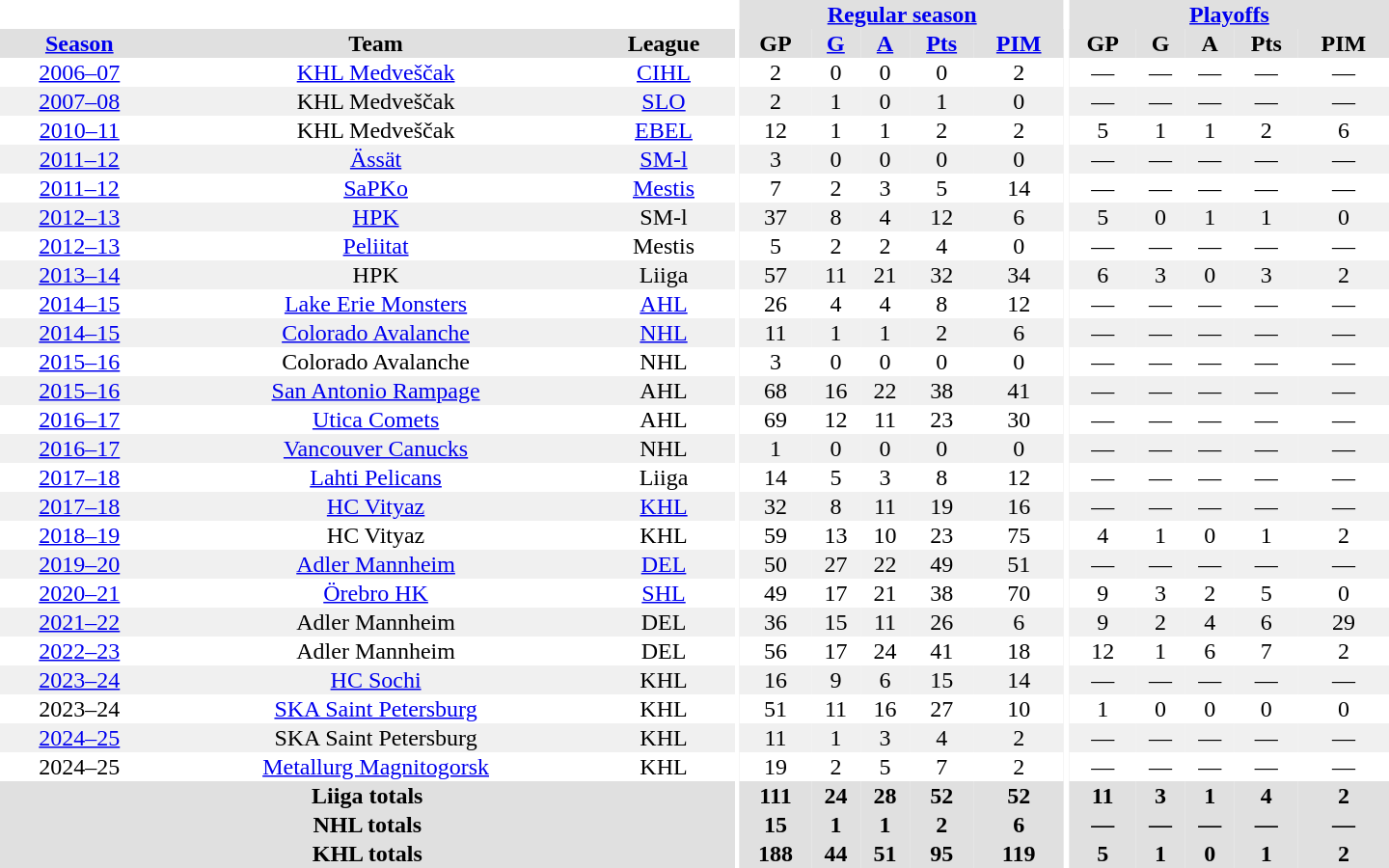<table border="0" cellpadding="1" cellspacing="0" style="text-align:center; width:60em">
<tr bgcolor="#e0e0e0">
<th colspan="3" bgcolor="#ffffff"></th>
<th rowspan="100" bgcolor="#ffffff"></th>
<th colspan="5"><a href='#'>Regular season</a></th>
<th rowspan="100" bgcolor="#ffffff"></th>
<th colspan="5"><a href='#'>Playoffs</a></th>
</tr>
<tr bgcolor="#e0e0e0">
<th><a href='#'>Season</a></th>
<th>Team</th>
<th>League</th>
<th>GP</th>
<th><a href='#'>G</a></th>
<th><a href='#'>A</a></th>
<th><a href='#'>Pts</a></th>
<th><a href='#'>PIM</a></th>
<th>GP</th>
<th>G</th>
<th>A</th>
<th>Pts</th>
<th>PIM</th>
</tr>
<tr>
<td><a href='#'>2006–07</a></td>
<td><a href='#'>KHL Medveščak</a></td>
<td><a href='#'>CIHL</a></td>
<td>2</td>
<td>0</td>
<td>0</td>
<td>0</td>
<td>2</td>
<td>—</td>
<td>—</td>
<td>—</td>
<td>—</td>
<td>—</td>
</tr>
<tr bgcolor="#f0f0f0">
<td><a href='#'>2007–08</a></td>
<td>KHL Medveščak</td>
<td><a href='#'>SLO</a></td>
<td>2</td>
<td>1</td>
<td>0</td>
<td>1</td>
<td>0</td>
<td>—</td>
<td>—</td>
<td>—</td>
<td>—</td>
<td>—</td>
</tr>
<tr>
<td><a href='#'>2010–11</a></td>
<td>KHL Medveščak</td>
<td><a href='#'>EBEL</a></td>
<td>12</td>
<td>1</td>
<td>1</td>
<td>2</td>
<td>2</td>
<td>5</td>
<td>1</td>
<td>1</td>
<td>2</td>
<td>6</td>
</tr>
<tr bgcolor="#f0f0f0">
<td><a href='#'>2011–12</a></td>
<td><a href='#'>Ässät</a></td>
<td><a href='#'>SM-l</a></td>
<td>3</td>
<td>0</td>
<td>0</td>
<td>0</td>
<td>0</td>
<td>—</td>
<td>—</td>
<td>—</td>
<td>—</td>
<td>—</td>
</tr>
<tr>
<td><a href='#'>2011–12</a></td>
<td><a href='#'>SaPKo</a></td>
<td><a href='#'>Mestis</a></td>
<td>7</td>
<td>2</td>
<td>3</td>
<td>5</td>
<td>14</td>
<td>—</td>
<td>—</td>
<td>—</td>
<td>—</td>
<td>—</td>
</tr>
<tr bgcolor="#f0f0f0">
<td><a href='#'>2012–13</a></td>
<td><a href='#'>HPK</a></td>
<td>SM-l</td>
<td>37</td>
<td>8</td>
<td>4</td>
<td>12</td>
<td>6</td>
<td>5</td>
<td>0</td>
<td>1</td>
<td>1</td>
<td>0</td>
</tr>
<tr>
<td><a href='#'>2012–13</a></td>
<td><a href='#'>Peliitat</a></td>
<td>Mestis</td>
<td>5</td>
<td>2</td>
<td>2</td>
<td>4</td>
<td>0</td>
<td>—</td>
<td>—</td>
<td>—</td>
<td>—</td>
<td>—</td>
</tr>
<tr bgcolor="#f0f0f0">
<td><a href='#'>2013–14</a></td>
<td>HPK</td>
<td>Liiga</td>
<td>57</td>
<td>11</td>
<td>21</td>
<td>32</td>
<td>34</td>
<td>6</td>
<td>3</td>
<td>0</td>
<td>3</td>
<td>2</td>
</tr>
<tr>
<td><a href='#'>2014–15</a></td>
<td><a href='#'>Lake Erie Monsters</a></td>
<td><a href='#'>AHL</a></td>
<td>26</td>
<td>4</td>
<td>4</td>
<td>8</td>
<td>12</td>
<td>—</td>
<td>—</td>
<td>—</td>
<td>—</td>
<td>—</td>
</tr>
<tr bgcolor="#f0f0f0">
<td><a href='#'>2014–15</a></td>
<td><a href='#'>Colorado Avalanche</a></td>
<td><a href='#'>NHL</a></td>
<td>11</td>
<td>1</td>
<td>1</td>
<td>2</td>
<td>6</td>
<td>—</td>
<td>—</td>
<td>—</td>
<td>—</td>
<td>—</td>
</tr>
<tr>
<td><a href='#'>2015–16</a></td>
<td>Colorado Avalanche</td>
<td>NHL</td>
<td>3</td>
<td>0</td>
<td>0</td>
<td>0</td>
<td>0</td>
<td>—</td>
<td>—</td>
<td>—</td>
<td>—</td>
<td>—</td>
</tr>
<tr ALIGN="center"  bgcolor="#f0f0f0">
<td><a href='#'>2015–16</a></td>
<td><a href='#'>San Antonio Rampage</a></td>
<td>AHL</td>
<td>68</td>
<td>16</td>
<td>22</td>
<td>38</td>
<td>41</td>
<td>—</td>
<td>—</td>
<td>—</td>
<td>—</td>
<td>—</td>
</tr>
<tr>
<td><a href='#'>2016–17</a></td>
<td><a href='#'>Utica Comets</a></td>
<td>AHL</td>
<td>69</td>
<td>12</td>
<td>11</td>
<td>23</td>
<td>30</td>
<td>—</td>
<td>—</td>
<td>—</td>
<td>—</td>
<td>—</td>
</tr>
<tr bgcolor="#f0f0f0">
<td><a href='#'>2016–17</a></td>
<td><a href='#'>Vancouver Canucks</a></td>
<td>NHL</td>
<td>1</td>
<td>0</td>
<td>0</td>
<td>0</td>
<td>0</td>
<td>—</td>
<td>—</td>
<td>—</td>
<td>—</td>
<td>—</td>
</tr>
<tr>
<td><a href='#'>2017–18</a></td>
<td><a href='#'>Lahti Pelicans</a></td>
<td>Liiga</td>
<td>14</td>
<td>5</td>
<td>3</td>
<td>8</td>
<td>12</td>
<td>—</td>
<td>—</td>
<td>—</td>
<td>—</td>
<td>—</td>
</tr>
<tr bgcolor="#f0f0f0">
<td><a href='#'>2017–18</a></td>
<td><a href='#'>HC Vityaz</a></td>
<td><a href='#'>KHL</a></td>
<td>32</td>
<td>8</td>
<td>11</td>
<td>19</td>
<td>16</td>
<td>—</td>
<td>—</td>
<td>—</td>
<td>—</td>
<td>—</td>
</tr>
<tr>
<td><a href='#'>2018–19</a></td>
<td>HC Vityaz</td>
<td>KHL</td>
<td>59</td>
<td>13</td>
<td>10</td>
<td>23</td>
<td>75</td>
<td>4</td>
<td>1</td>
<td>0</td>
<td>1</td>
<td>2</td>
</tr>
<tr bgcolor="#f0f0f0">
<td><a href='#'>2019–20</a></td>
<td><a href='#'>Adler Mannheim</a></td>
<td><a href='#'>DEL</a></td>
<td>50</td>
<td>27</td>
<td>22</td>
<td>49</td>
<td>51</td>
<td>—</td>
<td>—</td>
<td>—</td>
<td>—</td>
<td>—</td>
</tr>
<tr>
<td><a href='#'>2020–21</a></td>
<td><a href='#'>Örebro HK</a></td>
<td><a href='#'>SHL</a></td>
<td>49</td>
<td>17</td>
<td>21</td>
<td>38</td>
<td>70</td>
<td>9</td>
<td>3</td>
<td>2</td>
<td>5</td>
<td>0</td>
</tr>
<tr bgcolor="#f0f0f0">
<td><a href='#'>2021–22</a></td>
<td>Adler Mannheim</td>
<td>DEL</td>
<td>36</td>
<td>15</td>
<td>11</td>
<td>26</td>
<td>6</td>
<td>9</td>
<td>2</td>
<td>4</td>
<td>6</td>
<td>29</td>
</tr>
<tr>
<td><a href='#'>2022–23</a></td>
<td>Adler Mannheim</td>
<td>DEL</td>
<td>56</td>
<td>17</td>
<td>24</td>
<td>41</td>
<td>18</td>
<td>12</td>
<td>1</td>
<td>6</td>
<td>7</td>
<td>2</td>
</tr>
<tr bgcolor="#f0f0f0">
<td><a href='#'>2023–24</a></td>
<td><a href='#'>HC Sochi</a></td>
<td>KHL</td>
<td>16</td>
<td>9</td>
<td>6</td>
<td>15</td>
<td>14</td>
<td>—</td>
<td>—</td>
<td>—</td>
<td>—</td>
<td>—</td>
</tr>
<tr>
<td>2023–24</td>
<td><a href='#'>SKA Saint Petersburg</a></td>
<td>KHL</td>
<td>51</td>
<td>11</td>
<td>16</td>
<td>27</td>
<td>10</td>
<td>1</td>
<td>0</td>
<td>0</td>
<td>0</td>
<td>0</td>
</tr>
<tr bgcolor="#f0f0f0">
<td><a href='#'>2024–25</a></td>
<td>SKA Saint Petersburg</td>
<td>KHL</td>
<td>11</td>
<td>1</td>
<td>3</td>
<td>4</td>
<td>2</td>
<td>—</td>
<td>—</td>
<td>—</td>
<td>—</td>
<td>—</td>
</tr>
<tr>
<td>2024–25</td>
<td><a href='#'>Metallurg Magnitogorsk</a></td>
<td>KHL</td>
<td>19</td>
<td>2</td>
<td>5</td>
<td>7</td>
<td>2</td>
<td>—</td>
<td>—</td>
<td>—</td>
<td>—</td>
<td>—</td>
</tr>
<tr bgcolor="#e0e0e0">
<th colspan="3">Liiga totals</th>
<th>111</th>
<th>24</th>
<th>28</th>
<th>52</th>
<th>52</th>
<th>11</th>
<th>3</th>
<th>1</th>
<th>4</th>
<th>2</th>
</tr>
<tr bgcolor="#e0e0e0">
<th colspan="3">NHL totals</th>
<th>15</th>
<th>1</th>
<th>1</th>
<th>2</th>
<th>6</th>
<th>—</th>
<th>—</th>
<th>—</th>
<th>—</th>
<th>—</th>
</tr>
<tr bgcolor="#e0e0e0">
<th colspan="3">KHL totals</th>
<th>188</th>
<th>44</th>
<th>51</th>
<th>95</th>
<th>119</th>
<th>5</th>
<th>1</th>
<th>0</th>
<th>1</th>
<th>2</th>
</tr>
</table>
